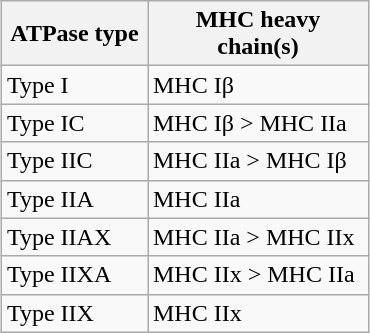<table class="wikitable" style="margin: 1em auto 1em auto;">
<tr>
<th width="90" scope="col">ATPase type</th>
<th width="140" scope="col">MHC heavy chain(s)</th>
</tr>
<tr>
<td>Type I</td>
<td>MHC Iβ</td>
</tr>
<tr>
<td>Type IC</td>
<td>MHC Iβ > MHC IIa</td>
</tr>
<tr>
<td>Type IIC</td>
<td>MHC IIa > MHC Iβ</td>
</tr>
<tr>
<td>Type IIA</td>
<td>MHC IIa</td>
</tr>
<tr>
<td>Type IIAX</td>
<td>MHC IIa > MHC IIx</td>
</tr>
<tr>
<td>Type IIXA</td>
<td>MHC IIx > MHC IIa</td>
</tr>
<tr>
<td>Type IIX</td>
<td>MHC IIx</td>
</tr>
</table>
